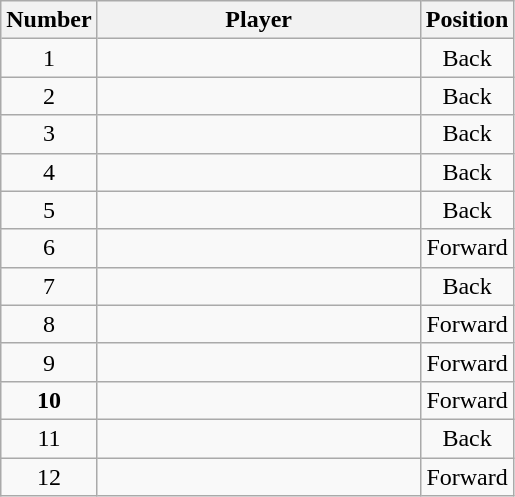<table class="wikitable sortable" style="text-align:center;">
<tr>
<th style="border-bottom:0;">Number</th>
<th style="border-bottom:0; width:13em;">Player</th>
<th style="border-bottom:0;">Position</th>
</tr>
<tr>
<td>1</td>
<td align=left></td>
<td>Back</td>
</tr>
<tr>
<td>2</td>
<td align=left></td>
<td>Back</td>
</tr>
<tr>
<td>3</td>
<td align=left></td>
<td>Back</td>
</tr>
<tr>
<td>4</td>
<td align=left></td>
<td>Back</td>
</tr>
<tr>
<td>5</td>
<td align=left></td>
<td>Back</td>
</tr>
<tr>
<td>6</td>
<td align=left></td>
<td>Forward</td>
</tr>
<tr>
<td>7</td>
<td align=left></td>
<td>Back</td>
</tr>
<tr>
<td>8</td>
<td align=left></td>
<td>Forward</td>
</tr>
<tr>
<td>9</td>
<td align=left></td>
<td>Forward</td>
</tr>
<tr>
<td><strong>10</strong></td>
<td align=left></td>
<td>Forward</td>
</tr>
<tr>
<td>11</td>
<td align=left></td>
<td>Back</td>
</tr>
<tr>
<td>12</td>
<td align=left></td>
<td>Forward</td>
</tr>
</table>
